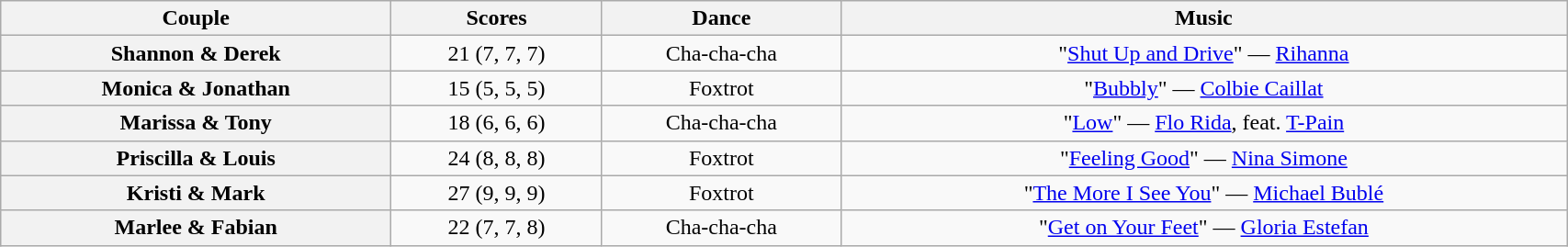<table class="wikitable sortable" style="text-align:center; width:90%">
<tr>
<th scope="col">Couple</th>
<th scope="col">Scores</th>
<th scope="col" class="unsortable">Dance</th>
<th scope="col" class="unsortable">Music</th>
</tr>
<tr>
<th scope="row">Shannon & Derek</th>
<td>21 (7, 7, 7)</td>
<td>Cha-cha-cha</td>
<td>"<a href='#'>Shut Up and Drive</a>" — <a href='#'>Rihanna</a></td>
</tr>
<tr>
<th scope="row">Monica & Jonathan</th>
<td>15 (5, 5, 5)</td>
<td>Foxtrot</td>
<td>"<a href='#'>Bubbly</a>" — <a href='#'>Colbie Caillat</a></td>
</tr>
<tr>
<th scope="row">Marissa & Tony</th>
<td>18 (6, 6, 6)</td>
<td>Cha-cha-cha</td>
<td>"<a href='#'>Low</a>" — <a href='#'>Flo Rida</a>, feat. <a href='#'>T-Pain</a></td>
</tr>
<tr>
<th scope="row">Priscilla & Louis</th>
<td>24 (8, 8, 8)</td>
<td>Foxtrot</td>
<td>"<a href='#'>Feeling Good</a>" — <a href='#'>Nina Simone</a></td>
</tr>
<tr>
<th scope="row">Kristi & Mark</th>
<td>27 (9, 9, 9)</td>
<td>Foxtrot</td>
<td>"<a href='#'>The More I See You</a>" — <a href='#'>Michael Bublé</a></td>
</tr>
<tr>
<th scope="row">Marlee & Fabian</th>
<td>22 (7, 7, 8)</td>
<td>Cha-cha-cha</td>
<td>"<a href='#'>Get on Your Feet</a>" — <a href='#'>Gloria Estefan</a></td>
</tr>
</table>
